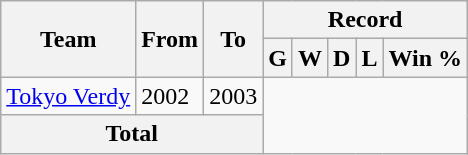<table class="wikitable" style="text-align: center">
<tr>
<th rowspan="2">Team</th>
<th rowspan="2">From</th>
<th rowspan="2">To</th>
<th colspan="5">Record</th>
</tr>
<tr>
<th>G</th>
<th>W</th>
<th>D</th>
<th>L</th>
<th>Win %</th>
</tr>
<tr>
<td align="left"><a href='#'>Tokyo Verdy</a></td>
<td align="left">2002</td>
<td align="left">2003<br></td>
</tr>
<tr>
<th colspan="3">Total<br></th>
</tr>
</table>
